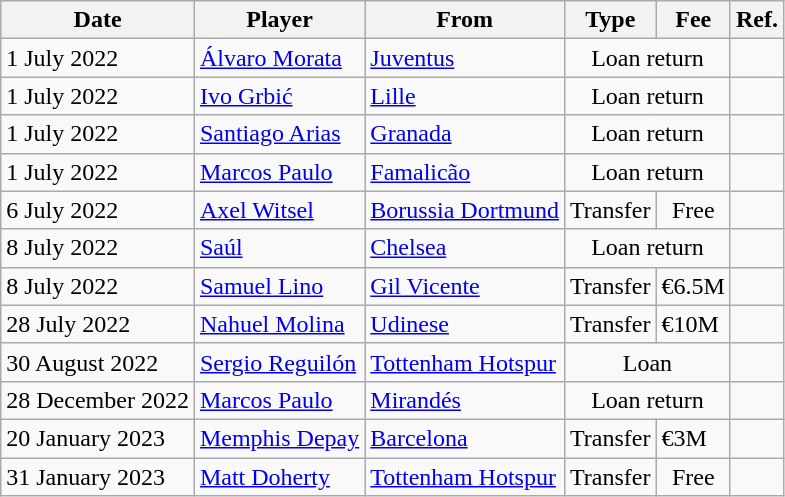<table class="wikitable">
<tr>
<th>Date</th>
<th>Player</th>
<th>From</th>
<th>Type</th>
<th>Fee</th>
<th>Ref.</th>
</tr>
<tr>
<td>1 July 2022</td>
<td> <a href='#'>Álvaro Morata</a></td>
<td> <a href='#'>Juventus</a></td>
<td align=center colspan=2>Loan return</td>
<td align=center></td>
</tr>
<tr>
<td>1 July 2022</td>
<td> <a href='#'>Ivo Grbić</a></td>
<td> <a href='#'>Lille</a></td>
<td align=center colspan=2>Loan return</td>
<td align=center></td>
</tr>
<tr>
<td>1 July 2022</td>
<td> <a href='#'>Santiago Arias</a></td>
<td> <a href='#'>Granada</a></td>
<td colspan=2 align=center>Loan return</td>
<td align=center></td>
</tr>
<tr>
<td>1 July 2022</td>
<td> <a href='#'>Marcos Paulo</a></td>
<td> <a href='#'>Famalicão</a></td>
<td colspan=2 align=center>Loan return</td>
<td align=center></td>
</tr>
<tr>
<td>6 July 2022</td>
<td> <a href='#'>Axel Witsel</a></td>
<td> <a href='#'>Borussia Dortmund</a></td>
<td align=center>Transfer</td>
<td align=center>Free</td>
<td align=center></td>
</tr>
<tr>
<td>8 July 2022</td>
<td> <a href='#'>Saúl</a></td>
<td> <a href='#'>Chelsea</a></td>
<td align=center colspan=2>Loan return</td>
<td align=center></td>
</tr>
<tr>
<td>8 July 2022</td>
<td> <a href='#'>Samuel Lino</a></td>
<td> <a href='#'>Gil Vicente</a></td>
<td>Transfer</td>
<td>€6.5M</td>
<td align=center></td>
</tr>
<tr>
<td>28 July 2022</td>
<td> <a href='#'>Nahuel Molina</a></td>
<td> <a href='#'>Udinese</a></td>
<td>Transfer</td>
<td>€10M</td>
<td align=center></td>
</tr>
<tr>
<td>30 August 2022</td>
<td> <a href='#'>Sergio Reguilón</a></td>
<td> <a href='#'>Tottenham Hotspur</a></td>
<td colspan=2 align=center>Loan</td>
<td align=center></td>
</tr>
<tr>
<td>28 December 2022</td>
<td> <a href='#'>Marcos Paulo</a></td>
<td> <a href='#'>Mirandés</a></td>
<td colspan=2 align=center>Loan return</td>
<td align=center></td>
</tr>
<tr>
<td>20 January 2023</td>
<td> <a href='#'>Memphis Depay</a></td>
<td> <a href='#'>Barcelona</a></td>
<td>Transfer</td>
<td>€3M</td>
<td align=center></td>
</tr>
<tr>
<td>31 January 2023</td>
<td> <a href='#'>Matt Doherty</a></td>
<td> <a href='#'>Tottenham Hotspur</a></td>
<td align=center>Transfer</td>
<td align=center>Free</td>
<td align=center></td>
</tr>
</table>
